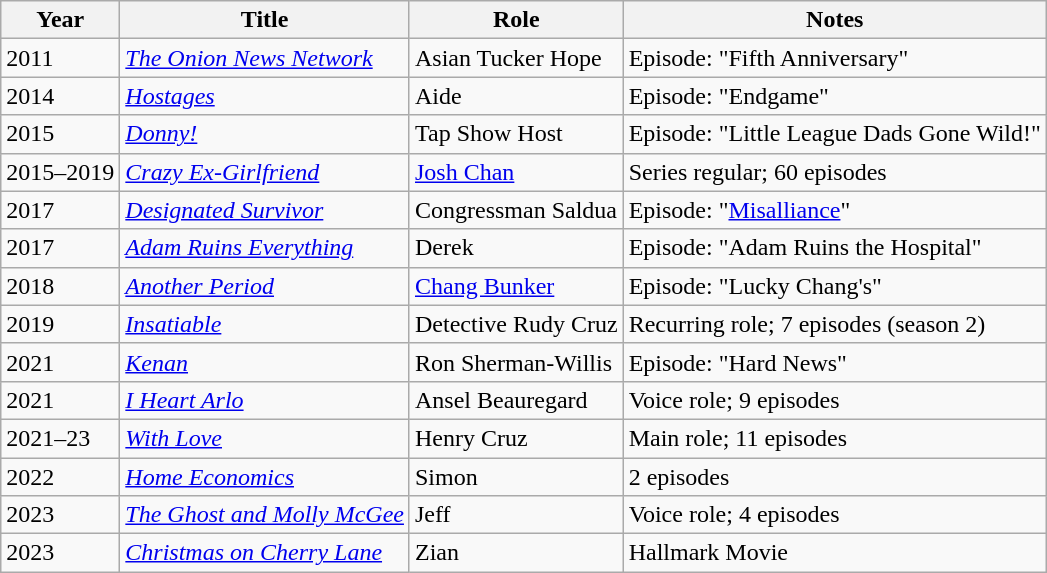<table class="wikitable sortable">
<tr>
<th>Year</th>
<th>Title</th>
<th>Role</th>
<th class="unsortable">Notes</th>
</tr>
<tr>
<td>2011</td>
<td><em><a href='#'>The Onion News Network</a></em></td>
<td>Asian Tucker Hope</td>
<td>Episode: "Fifth Anniversary"</td>
</tr>
<tr>
<td>2014</td>
<td><em><a href='#'>Hostages</a></em></td>
<td>Aide</td>
<td>Episode: "Endgame"</td>
</tr>
<tr>
<td>2015</td>
<td><em><a href='#'>Donny!</a></em></td>
<td>Tap Show Host</td>
<td>Episode: "Little League Dads Gone Wild!"</td>
</tr>
<tr>
<td>2015–2019</td>
<td><em><a href='#'>Crazy Ex-Girlfriend</a></em></td>
<td><a href='#'>Josh Chan</a></td>
<td>Series regular; 60 episodes</td>
</tr>
<tr>
<td>2017</td>
<td><em><a href='#'>Designated Survivor</a></em></td>
<td>Congressman Saldua</td>
<td>Episode: "<a href='#'>Misalliance</a>"</td>
</tr>
<tr>
<td>2017</td>
<td><em><a href='#'>Adam Ruins Everything</a></em></td>
<td>Derek</td>
<td>Episode: "Adam Ruins the Hospital"</td>
</tr>
<tr>
<td>2018</td>
<td><em><a href='#'>Another Period</a></em></td>
<td><a href='#'>Chang Bunker</a></td>
<td>Episode: "Lucky Chang's"</td>
</tr>
<tr>
<td>2019</td>
<td><em><a href='#'>Insatiable</a></em></td>
<td>Detective Rudy Cruz</td>
<td>Recurring role; 7 episodes (season 2)</td>
</tr>
<tr>
<td>2021</td>
<td><em><a href='#'>Kenan</a></em></td>
<td>Ron Sherman-Willis</td>
<td>Episode: "Hard News"</td>
</tr>
<tr>
<td>2021</td>
<td><em><a href='#'>I Heart Arlo</a></em></td>
<td>Ansel Beauregard</td>
<td>Voice role; 9 episodes</td>
</tr>
<tr>
<td>2021–23</td>
<td><em><a href='#'>With Love</a></em></td>
<td>Henry Cruz</td>
<td>Main role; 11 episodes</td>
</tr>
<tr>
<td>2022</td>
<td><em><a href='#'>Home Economics</a></em></td>
<td>Simon</td>
<td>2 episodes</td>
</tr>
<tr>
<td>2023</td>
<td><em><a href='#'>The Ghost and Molly McGee</a></em></td>
<td>Jeff</td>
<td>Voice role; 4 episodes</td>
</tr>
<tr>
<td>2023</td>
<td><em><a href='#'>Christmas on Cherry Lane</a></em></td>
<td>Zian</td>
<td>Hallmark Movie</td>
</tr>
</table>
